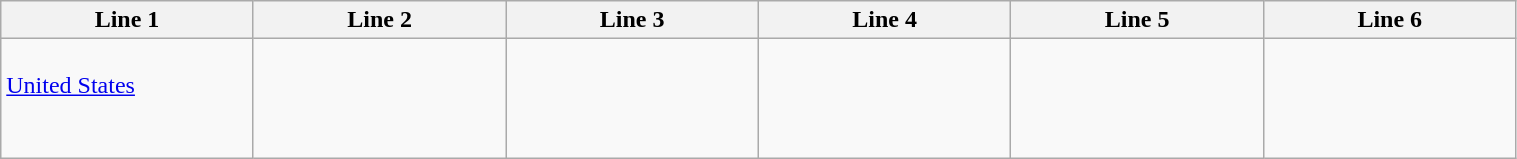<table class="wikitable" style="width:80%;">
<tr>
<th width=15%><strong>Line 1</strong></th>
<th width=15%><strong>Line 2</strong></th>
<th width=15%><strong>Line 3</strong></th>
<th width=15%><strong>Line 4</strong></th>
<th width=15%><strong>Line 5</strong></th>
<th width=15%><strong>Line 6</strong></th>
</tr>
<tr>
<td><br> <a href='#'>United States</a><br>
<br>
<br>
</td>
<td><br><br>
<br>
<br>
</td>
<td><br><br>
<br>
<br>
</td>
<td><br><br>
<br>
<br>
</td>
<td><br><br>
<br>
<br>
</td>
<td><br><br>
<br>
<br>
</td>
</tr>
</table>
